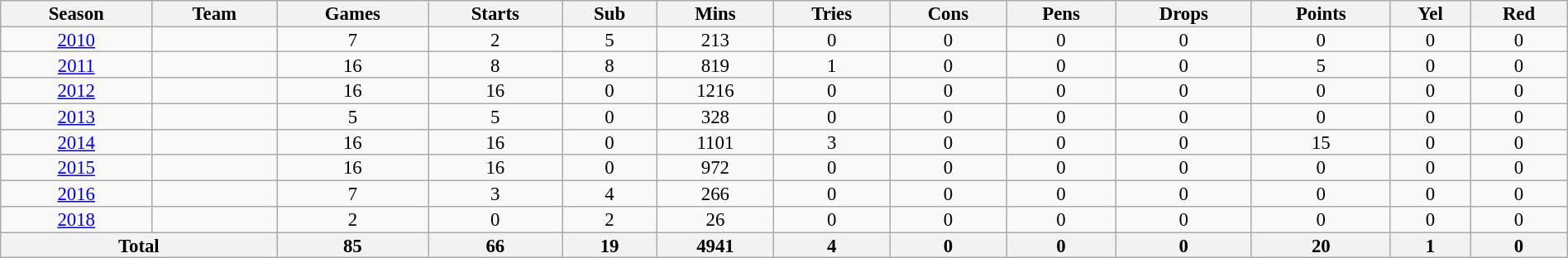<table class="wikitable" style="text-align:center; line-height:90%; font-size:95%; width:100%;">
<tr>
<th>Season</th>
<th>Team</th>
<th>Games</th>
<th>Starts</th>
<th>Sub</th>
<th>Mins</th>
<th>Tries</th>
<th>Cons</th>
<th>Pens</th>
<th>Drops</th>
<th>Points</th>
<th>Yel</th>
<th>Red</th>
</tr>
<tr>
<td><a href='#'>2010</a></td>
<td></td>
<td>7</td>
<td>2</td>
<td>5</td>
<td>213</td>
<td>0</td>
<td>0</td>
<td>0</td>
<td>0</td>
<td>0</td>
<td>0</td>
<td>0</td>
</tr>
<tr>
<td><a href='#'>2011</a></td>
<td></td>
<td>16</td>
<td>8</td>
<td>8</td>
<td>819</td>
<td>1</td>
<td>0</td>
<td>0</td>
<td>0</td>
<td>5</td>
<td>0</td>
<td>0</td>
</tr>
<tr>
<td><a href='#'>2012</a></td>
<td></td>
<td>16</td>
<td>16</td>
<td>0</td>
<td>1216</td>
<td>0</td>
<td>0</td>
<td>0</td>
<td>0</td>
<td>0</td>
<td>0</td>
<td>0</td>
</tr>
<tr>
<td><a href='#'>2013</a></td>
<td></td>
<td>5</td>
<td>5</td>
<td>0</td>
<td>328</td>
<td>0</td>
<td>0</td>
<td>0</td>
<td>0</td>
<td>0</td>
<td>0</td>
<td>0</td>
</tr>
<tr>
<td><a href='#'>2014</a></td>
<td></td>
<td>16</td>
<td>16</td>
<td>0</td>
<td>1101</td>
<td>3</td>
<td>0</td>
<td>0</td>
<td>0</td>
<td>15</td>
<td>0</td>
<td>0</td>
</tr>
<tr>
<td><a href='#'>2015</a></td>
<td></td>
<td>16</td>
<td>16</td>
<td>0</td>
<td>972</td>
<td>0</td>
<td>0</td>
<td>0</td>
<td>0</td>
<td>0</td>
<td>0</td>
<td>0</td>
</tr>
<tr>
<td><a href='#'>2016</a></td>
<td></td>
<td>7</td>
<td>3</td>
<td>4</td>
<td>266</td>
<td>0</td>
<td>0</td>
<td>0</td>
<td>0</td>
<td>0</td>
<td>0</td>
<td>0</td>
</tr>
<tr>
<td><a href='#'>2018</a></td>
<td></td>
<td>2</td>
<td>0</td>
<td>2</td>
<td>26</td>
<td>0</td>
<td>0</td>
<td>0</td>
<td>0</td>
<td>0</td>
<td>0</td>
<td>0</td>
</tr>
<tr>
<th colspan="2">Total</th>
<th>85</th>
<th>66</th>
<th>19</th>
<th>4941</th>
<th>4</th>
<th>0</th>
<th>0</th>
<th>0</th>
<th>20</th>
<th>1</th>
<th>0</th>
</tr>
</table>
